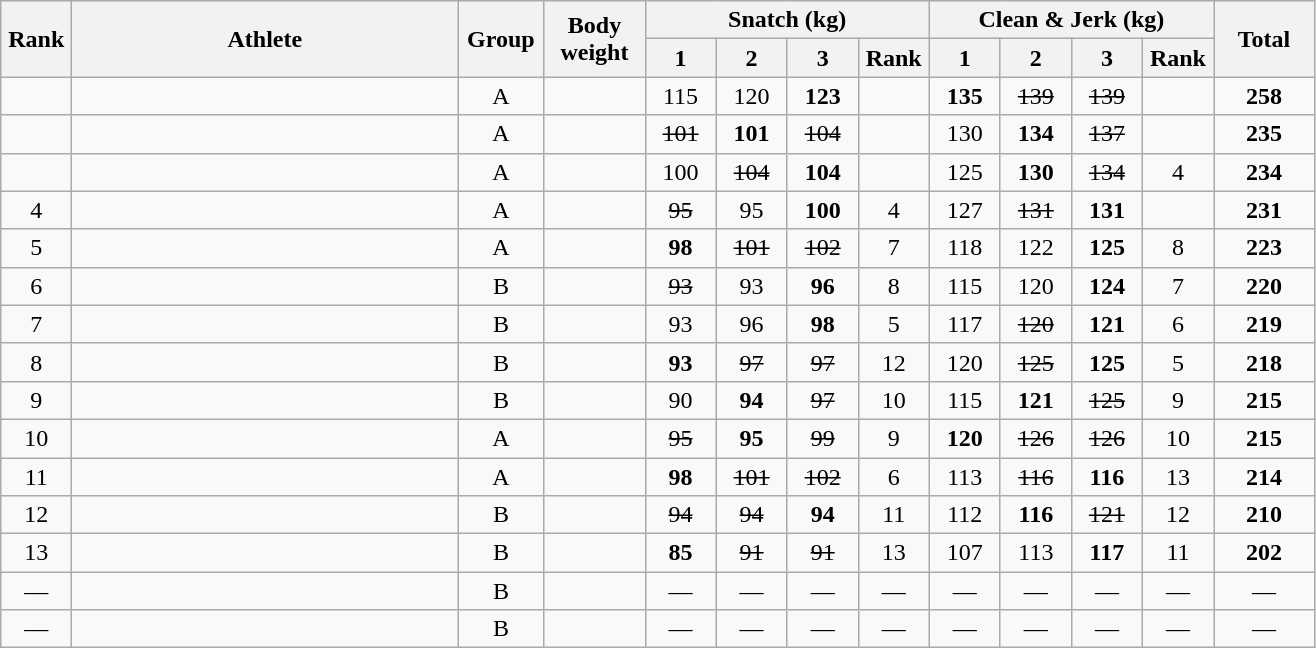<table class = "wikitable" style="text-align:center;">
<tr>
<th rowspan=2 width=40>Rank</th>
<th rowspan=2 width=250>Athlete</th>
<th rowspan=2 width=50>Group</th>
<th rowspan=2 width=60>Body weight</th>
<th colspan=4>Snatch (kg)</th>
<th colspan=4>Clean & Jerk (kg)</th>
<th rowspan=2 width=60>Total</th>
</tr>
<tr>
<th width=40>1</th>
<th width=40>2</th>
<th width=40>3</th>
<th width=40>Rank</th>
<th width=40>1</th>
<th width=40>2</th>
<th width=40>3</th>
<th width=40>Rank</th>
</tr>
<tr>
<td></td>
<td align=left></td>
<td>A</td>
<td></td>
<td>115</td>
<td>120</td>
<td><strong>123</strong></td>
<td></td>
<td><strong>135</strong></td>
<td><s>139</s></td>
<td><s>139</s></td>
<td></td>
<td><strong>258</strong></td>
</tr>
<tr>
<td></td>
<td align=left></td>
<td>A</td>
<td></td>
<td><s>101</s></td>
<td><strong>101</strong></td>
<td><s>104</s></td>
<td></td>
<td>130</td>
<td><strong>134</strong></td>
<td><s>137</s></td>
<td></td>
<td><strong>235</strong></td>
</tr>
<tr>
<td></td>
<td align=left></td>
<td>A</td>
<td></td>
<td>100</td>
<td><s>104</s></td>
<td><strong>104</strong></td>
<td></td>
<td>125</td>
<td><strong>130</strong></td>
<td><s>134</s></td>
<td>4</td>
<td><strong>234</strong></td>
</tr>
<tr>
<td>4</td>
<td align=left></td>
<td>A</td>
<td></td>
<td><s>95</s></td>
<td>95</td>
<td><strong>100</strong></td>
<td>4</td>
<td>127</td>
<td><s>131</s></td>
<td><strong>131</strong></td>
<td></td>
<td><strong>231</strong></td>
</tr>
<tr>
<td>5</td>
<td align=left></td>
<td>A</td>
<td></td>
<td><strong>98</strong></td>
<td><s>101</s></td>
<td><s>102</s></td>
<td>7</td>
<td>118</td>
<td>122</td>
<td><strong>125</strong></td>
<td>8</td>
<td><strong>223</strong></td>
</tr>
<tr>
<td>6</td>
<td align=left></td>
<td>B</td>
<td></td>
<td><s>93</s></td>
<td>93</td>
<td><strong>96</strong></td>
<td>8</td>
<td>115</td>
<td>120</td>
<td><strong>124</strong></td>
<td>7</td>
<td><strong>220</strong></td>
</tr>
<tr>
<td>7</td>
<td align=left></td>
<td>B</td>
<td></td>
<td>93</td>
<td>96</td>
<td><strong>98</strong></td>
<td>5</td>
<td>117</td>
<td><s>120</s></td>
<td><strong>121</strong></td>
<td>6</td>
<td><strong>219</strong></td>
</tr>
<tr>
<td>8</td>
<td align=left></td>
<td>B</td>
<td></td>
<td><strong>93</strong></td>
<td><s>97</s></td>
<td><s>97</s></td>
<td>12</td>
<td>120</td>
<td><s>125</s></td>
<td><strong>125</strong></td>
<td>5</td>
<td><strong>218</strong></td>
</tr>
<tr>
<td>9</td>
<td align=left></td>
<td>B</td>
<td></td>
<td>90</td>
<td><strong>94</strong></td>
<td><s>97</s></td>
<td>10</td>
<td>115</td>
<td><strong>121</strong></td>
<td><s>125</s></td>
<td>9</td>
<td><strong>215</strong></td>
</tr>
<tr>
<td>10</td>
<td align=left></td>
<td>A</td>
<td></td>
<td><s>95</s></td>
<td><strong>95</strong></td>
<td><s>99</s></td>
<td>9</td>
<td><strong>120</strong></td>
<td><s>126</s></td>
<td><s>126</s></td>
<td>10</td>
<td><strong>215</strong></td>
</tr>
<tr>
<td>11</td>
<td align=left></td>
<td>A</td>
<td></td>
<td><strong>98</strong></td>
<td><s>101</s></td>
<td><s>102</s></td>
<td>6</td>
<td>113</td>
<td><s>116</s></td>
<td><strong>116</strong></td>
<td>13</td>
<td><strong>214</strong></td>
</tr>
<tr>
<td>12</td>
<td align=left></td>
<td>B</td>
<td></td>
<td><s>94</s></td>
<td><s>94</s></td>
<td><strong>94</strong></td>
<td>11</td>
<td>112</td>
<td><strong>116</strong></td>
<td><s>121</s></td>
<td>12</td>
<td><strong>210</strong></td>
</tr>
<tr>
<td>13</td>
<td align=left></td>
<td>B</td>
<td></td>
<td><strong>85</strong></td>
<td><s>91</s></td>
<td><s>91</s></td>
<td>13</td>
<td>107</td>
<td>113</td>
<td><strong>117</strong></td>
<td>11</td>
<td><strong>202</strong></td>
</tr>
<tr>
<td>—</td>
<td align=left></td>
<td>B</td>
<td></td>
<td>—</td>
<td>—</td>
<td>—</td>
<td>—</td>
<td>—</td>
<td>—</td>
<td>—</td>
<td>—</td>
<td>—</td>
</tr>
<tr>
<td>—</td>
<td align=left></td>
<td>B</td>
<td></td>
<td>—</td>
<td>—</td>
<td>—</td>
<td>—</td>
<td>—</td>
<td>—</td>
<td>—</td>
<td>—</td>
<td>—</td>
</tr>
</table>
